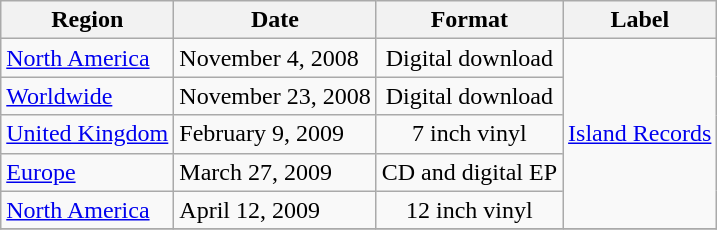<table class=wikitable>
<tr>
<th>Region</th>
<th>Date</th>
<th>Format</th>
<th>Label</th>
</tr>
<tr>
<td rowspan="1"><a href='#'>North America</a></td>
<td>November 4, 2008</td>
<td align="center">Digital download</td>
<td align="center" rowspan="5"><a href='#'>Island Records</a></td>
</tr>
<tr>
<td rowspan="1"><a href='#'>Worldwide</a></td>
<td>November 23, 2008</td>
<td align="center">Digital download</td>
</tr>
<tr>
<td rowspan="1"><a href='#'>United Kingdom</a></td>
<td>February 9, 2009</td>
<td align="center">7 inch vinyl</td>
</tr>
<tr>
<td rowspan="1"><a href='#'>Europe</a></td>
<td>March 27, 2009</td>
<td align="center">CD and digital EP</td>
</tr>
<tr>
<td rowspan="1"><a href='#'>North America</a></td>
<td>April 12, 2009</td>
<td align="center">12 inch vinyl</td>
</tr>
<tr>
</tr>
</table>
